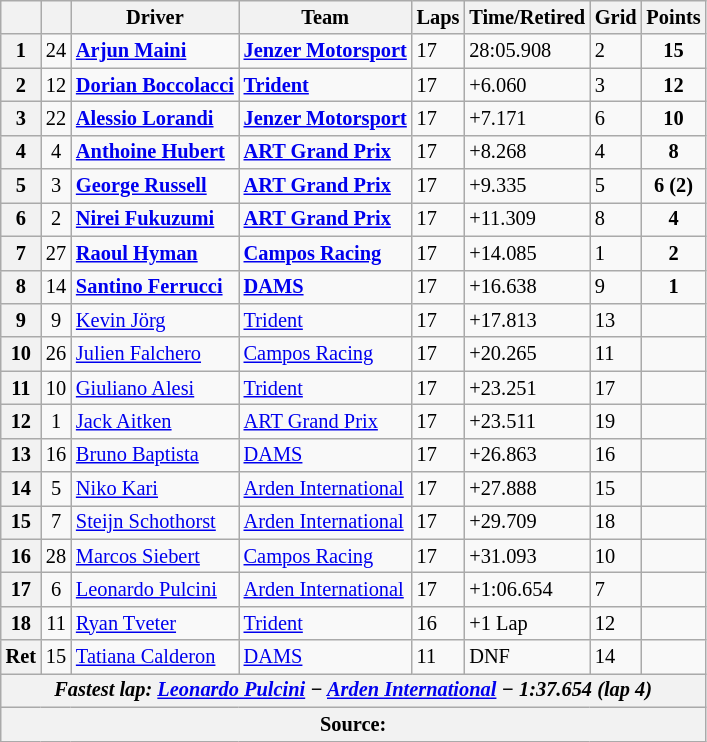<table class="wikitable" style="font-size:85%">
<tr>
<th></th>
<th></th>
<th>Driver</th>
<th>Team</th>
<th>Laps</th>
<th>Time/Retired</th>
<th>Grid</th>
<th>Points</th>
</tr>
<tr>
<th>1</th>
<td align="center">24</td>
<td><strong> <a href='#'>Arjun Maini</a></strong></td>
<td><strong><a href='#'>Jenzer Motorsport</a></strong></td>
<td>17</td>
<td>28:05.908</td>
<td>2</td>
<td align="center"><strong>15</strong></td>
</tr>
<tr>
<th>2</th>
<td align="center">12</td>
<td><strong> <a href='#'>Dorian Boccolacci</a></strong></td>
<td><strong><a href='#'>Trident</a></strong></td>
<td>17</td>
<td>+6.060</td>
<td>3</td>
<td align="center"><strong>12</strong></td>
</tr>
<tr>
<th>3</th>
<td align="center">22</td>
<td><strong> <a href='#'>Alessio Lorandi</a></strong></td>
<td><strong><a href='#'>Jenzer Motorsport</a></strong></td>
<td>17</td>
<td>+7.171</td>
<td>6</td>
<td align="center"><strong>10</strong></td>
</tr>
<tr>
<th>4</th>
<td align="center">4</td>
<td><strong> <a href='#'>Anthoine Hubert</a></strong></td>
<td><strong><a href='#'>ART Grand Prix</a></strong></td>
<td>17</td>
<td>+8.268</td>
<td>4</td>
<td align="center"><strong>8</strong></td>
</tr>
<tr>
<th>5</th>
<td align="center">3</td>
<td><strong> <a href='#'>George Russell</a></strong></td>
<td><strong><a href='#'>ART Grand Prix</a></strong></td>
<td>17</td>
<td>+9.335</td>
<td>5</td>
<td align="center"><strong>6 (2)</strong></td>
</tr>
<tr>
<th>6</th>
<td align="center">2</td>
<td><strong> <a href='#'>Nirei Fukuzumi</a></strong></td>
<td><strong><a href='#'>ART Grand Prix</a></strong></td>
<td>17</td>
<td>+11.309</td>
<td>8</td>
<td align="center"><strong>4</strong></td>
</tr>
<tr>
<th>7</th>
<td align="center">27</td>
<td><strong> <a href='#'>Raoul Hyman</a></strong></td>
<td><strong><a href='#'>Campos Racing</a></strong></td>
<td>17</td>
<td>+14.085</td>
<td>1</td>
<td align="center"><strong>2</strong></td>
</tr>
<tr>
<th>8</th>
<td align="center">14</td>
<td><strong> <a href='#'>Santino Ferrucci</a></strong></td>
<td><strong><a href='#'>DAMS</a></strong></td>
<td>17</td>
<td>+16.638</td>
<td>9</td>
<td align="center"><strong>1</strong></td>
</tr>
<tr>
<th>9</th>
<td align="center">9</td>
<td> <a href='#'>Kevin Jörg</a></td>
<td><a href='#'>Trident</a></td>
<td>17</td>
<td>+17.813</td>
<td>13</td>
<td></td>
</tr>
<tr>
<th>10</th>
<td align="center">26</td>
<td> <a href='#'>Julien Falchero</a></td>
<td><a href='#'>Campos Racing</a></td>
<td>17</td>
<td>+20.265</td>
<td>11</td>
<td></td>
</tr>
<tr>
<th>11</th>
<td align="center">10</td>
<td> <a href='#'>Giuliano Alesi</a></td>
<td><a href='#'>Trident</a></td>
<td>17</td>
<td>+23.251</td>
<td>17</td>
<td></td>
</tr>
<tr>
<th>12</th>
<td align="center">1</td>
<td> <a href='#'>Jack Aitken</a></td>
<td><a href='#'>ART Grand Prix</a></td>
<td>17</td>
<td>+23.511</td>
<td>19</td>
<td></td>
</tr>
<tr>
<th>13</th>
<td align="center">16</td>
<td> <a href='#'>Bruno Baptista</a></td>
<td><a href='#'>DAMS</a></td>
<td>17</td>
<td>+26.863</td>
<td>16</td>
<td></td>
</tr>
<tr>
<th>14</th>
<td align="center">5</td>
<td> <a href='#'>Niko Kari</a></td>
<td><a href='#'>Arden International</a></td>
<td>17</td>
<td>+27.888</td>
<td>15</td>
<td></td>
</tr>
<tr>
<th>15</th>
<td align="center">7</td>
<td> <a href='#'>Steijn Schothorst</a></td>
<td><a href='#'>Arden International</a></td>
<td>17</td>
<td>+29.709</td>
<td>18</td>
<td></td>
</tr>
<tr>
<th>16</th>
<td align="center">28</td>
<td> <a href='#'>Marcos Siebert</a></td>
<td><a href='#'>Campos Racing</a></td>
<td>17</td>
<td>+31.093</td>
<td>10</td>
<td></td>
</tr>
<tr>
<th>17</th>
<td align="center">6</td>
<td> <a href='#'>Leonardo Pulcini</a></td>
<td><a href='#'>Arden International</a></td>
<td>17</td>
<td>+1:06.654</td>
<td>7</td>
<td></td>
</tr>
<tr>
<th>18</th>
<td align="center">11</td>
<td> <a href='#'>Ryan Tveter</a></td>
<td><a href='#'>Trident</a></td>
<td>16</td>
<td>+1 Lap</td>
<td>12</td>
<td></td>
</tr>
<tr>
<th>Ret</th>
<td align="center">15</td>
<td> <a href='#'>Tatiana Calderon</a></td>
<td><a href='#'>DAMS</a></td>
<td>11</td>
<td>DNF</td>
<td>14</td>
<td></td>
</tr>
<tr>
<th colspan="8"><em>Fastest lap: <strong> <a href='#'>Leonardo Pulcini</a> − <a href='#'>Arden International</a> − 1:37.654 (lap 4)<strong><em></th>
</tr>
<tr>
<th colspan="8">Source:</th>
</tr>
</table>
